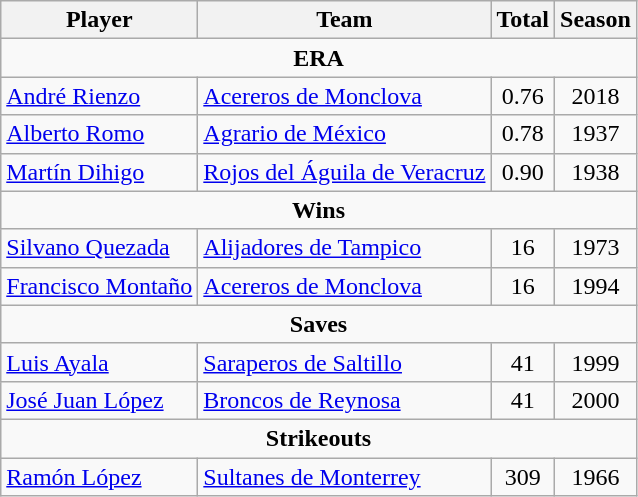<table class="wikitable" style="clear: left">
<tr style="text-align:center;">
<th>Player</th>
<th>Team</th>
<th>Total</th>
<th>Season</th>
</tr>
<tr>
<td colspan="4" style="text-align:center;"><strong>ERA</strong></td>
</tr>
<tr>
<td> <a href='#'>André Rienzo</a></td>
<td><a href='#'>Acereros de Monclova</a></td>
<td align=center>0.76</td>
<td align=center>2018</td>
</tr>
<tr>
<td> <a href='#'>Alberto Romo</a></td>
<td><a href='#'>Agrario de México</a></td>
<td align=center>0.78</td>
<td align=center>1937</td>
</tr>
<tr>
<td> <a href='#'>Martín Dihigo</a></td>
<td><a href='#'>Rojos del Águila de Veracruz</a></td>
<td align=center>0.90</td>
<td align=center>1938</td>
</tr>
<tr>
<td colspan="4" style="text-align:center;"><strong>Wins</strong></td>
</tr>
<tr>
<td> <a href='#'>Silvano Quezada</a></td>
<td><a href='#'>Alijadores de Tampico</a></td>
<td align=center>16</td>
<td align=center>1973</td>
</tr>
<tr>
<td> <a href='#'>Francisco Montaño</a></td>
<td><a href='#'>Acereros de Monclova</a></td>
<td align=center>16</td>
<td align=center>1994</td>
</tr>
<tr>
<td colspan="4" style="text-align:center;"><strong>Saves</strong></td>
</tr>
<tr>
<td> <a href='#'>Luis Ayala</a></td>
<td><a href='#'>Saraperos de Saltillo</a></td>
<td align=center>41</td>
<td align=center>1999</td>
</tr>
<tr>
<td> <a href='#'>José Juan López</a></td>
<td><a href='#'>Broncos de Reynosa</a></td>
<td align=center>41</td>
<td align=center>2000</td>
</tr>
<tr>
<td colspan="4" style="text-align:center;"><strong>Strikeouts</strong></td>
</tr>
<tr>
<td> <a href='#'>Ramón López</a></td>
<td><a href='#'>Sultanes de Monterrey</a></td>
<td align=center>309</td>
<td align=center>1966</td>
</tr>
</table>
